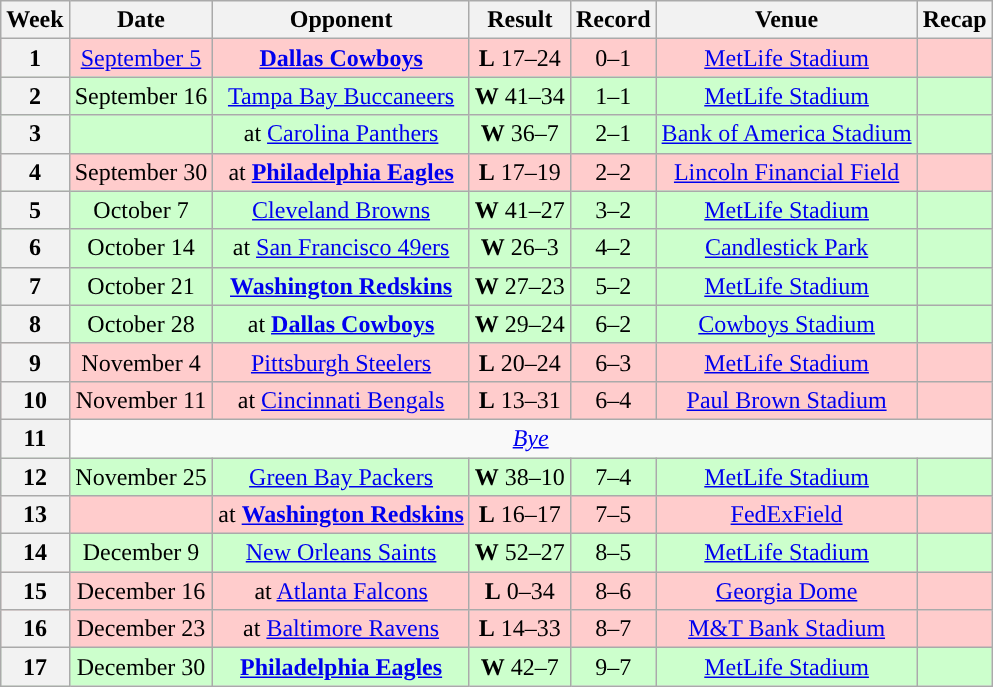<table class="wikitable" style="text-align:center">
<tr>
<th>Week</th>
<th>Date</th>
<th>Opponent</th>
<th>Result</th>
<th>Record</th>
<th>Venue</th>
<th>Recap</th>
</tr>
<tr style="background:#fcc">
<th>1</th>
<td><a href='#'>September 5</a></td>
<td><strong><a href='#'>Dallas Cowboys</a></strong></td>
<td><strong>L</strong> 17–24</td>
<td>0–1</td>
<td><a href='#'>MetLife Stadium</a></td>
<td></td>
</tr>
<tr style="background:#cfc">
<th>2</th>
<td>September 16</td>
<td><a href='#'>Tampa Bay Buccaneers</a></td>
<td><strong>W</strong> 41–34</td>
<td>1–1</td>
<td><a href='#'>MetLife Stadium</a></td>
<td></td>
</tr>
<tr style="background:#cfc">
<th>3</th>
<td></td>
<td>at <a href='#'>Carolina Panthers</a></td>
<td><strong>W</strong> 36–7</td>
<td>2–1</td>
<td><a href='#'>Bank of America Stadium</a></td>
<td></td>
</tr>
<tr style="background:#fcc">
<th>4</th>
<td>September 30</td>
<td>at <strong><a href='#'>Philadelphia Eagles</a></strong></td>
<td><strong>L</strong> 17–19</td>
<td>2–2</td>
<td><a href='#'>Lincoln Financial Field</a></td>
<td></td>
</tr>
<tr style="background:#cfc">
<th>5</th>
<td>October 7</td>
<td><a href='#'>Cleveland Browns</a></td>
<td><strong>W</strong> 41–27</td>
<td>3–2</td>
<td><a href='#'>MetLife Stadium</a></td>
<td></td>
</tr>
<tr style="background:#cfc">
<th>6</th>
<td>October 14</td>
<td>at <a href='#'>San Francisco 49ers</a></td>
<td><strong>W</strong> 26–3</td>
<td>4–2</td>
<td><a href='#'>Candlestick Park</a></td>
<td></td>
</tr>
<tr style="background:#cfc">
<th>7</th>
<td>October 21</td>
<td><strong><a href='#'>Washington Redskins</a></strong></td>
<td><strong>W</strong> 27–23</td>
<td>5–2</td>
<td><a href='#'>MetLife Stadium</a></td>
<td></td>
</tr>
<tr style="background:#cfc">
<th>8</th>
<td>October 28</td>
<td>at <strong><a href='#'>Dallas Cowboys</a></strong></td>
<td><strong>W</strong> 29–24</td>
<td>6–2</td>
<td><a href='#'>Cowboys Stadium</a></td>
<td></td>
</tr>
<tr style="background:#fcc">
<th>9</th>
<td>November 4</td>
<td><a href='#'>Pittsburgh Steelers</a></td>
<td><strong>L</strong> 20–24</td>
<td>6–3</td>
<td><a href='#'>MetLife Stadium</a></td>
<td></td>
</tr>
<tr style="background:#fcc">
<th>10</th>
<td>November 11</td>
<td>at <a href='#'>Cincinnati Bengals</a></td>
<td><strong>L</strong> 13–31</td>
<td>6–4</td>
<td><a href='#'>Paul Brown Stadium</a></td>
<td></td>
</tr>
<tr>
<th>11</th>
<td colspan="6"><em><a href='#'>Bye</a></em></td>
</tr>
<tr style="background:#cfc">
<th>12</th>
<td>November 25</td>
<td><a href='#'>Green Bay Packers</a></td>
<td><strong>W</strong> 38–10</td>
<td>7–4</td>
<td><a href='#'>MetLife Stadium</a></td>
<td></td>
</tr>
<tr style="background:#fcc">
<th>13</th>
<td></td>
<td>at <strong><a href='#'>Washington Redskins</a></strong></td>
<td><strong>L</strong> 16–17</td>
<td>7–5</td>
<td><a href='#'>FedExField</a></td>
<td></td>
</tr>
<tr style="background:#cfc">
<th>14</th>
<td>December 9</td>
<td><a href='#'>New Orleans Saints</a></td>
<td><strong>W</strong> 52–27</td>
<td>8–5</td>
<td><a href='#'>MetLife Stadium</a></td>
<td></td>
</tr>
<tr style="background:#fcc">
<th>15</th>
<td>December 16</td>
<td>at <a href='#'>Atlanta Falcons</a></td>
<td><strong>L</strong> 0–34</td>
<td>8–6</td>
<td><a href='#'>Georgia Dome</a></td>
<td></td>
</tr>
<tr style="background:#fcc">
<th>16</th>
<td>December 23</td>
<td>at <a href='#'>Baltimore Ravens</a></td>
<td><strong>L</strong> 14–33</td>
<td>8–7</td>
<td><a href='#'>M&T Bank Stadium</a></td>
<td></td>
</tr>
<tr style="background:#cfc">
<th>17</th>
<td>December 30</td>
<td><strong><a href='#'>Philadelphia Eagles</a></strong></td>
<td><strong>W</strong> 42–7</td>
<td>9–7</td>
<td><a href='#'>MetLife Stadium</a></td>
<td></td>
</tr>
</table>
